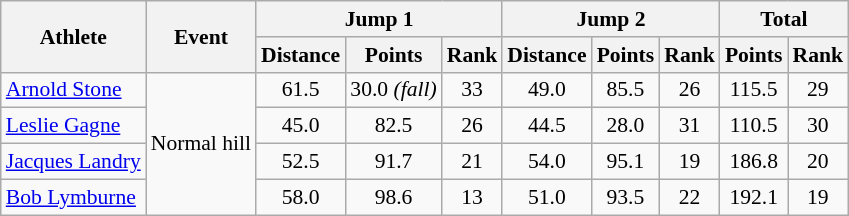<table class="wikitable" style="font-size:90%">
<tr>
<th rowspan="2">Athlete</th>
<th rowspan="2">Event</th>
<th colspan="3">Jump 1</th>
<th colspan="3">Jump 2</th>
<th colspan="2">Total</th>
</tr>
<tr>
<th>Distance</th>
<th>Points</th>
<th>Rank</th>
<th>Distance</th>
<th>Points</th>
<th>Rank</th>
<th>Points</th>
<th>Rank</th>
</tr>
<tr>
<td><a href='#'>Arnold Stone</a></td>
<td rowspan="4">Normal hill</td>
<td align="center">61.5</td>
<td align="center">30.0 <em>(fall)</em></td>
<td align="center">33</td>
<td align="center">49.0</td>
<td align="center">85.5</td>
<td align="center">26</td>
<td align="center">115.5</td>
<td align="center">29</td>
</tr>
<tr>
<td><a href='#'>Leslie Gagne</a></td>
<td align="center">45.0</td>
<td align="center">82.5</td>
<td align="center">26</td>
<td align="center">44.5</td>
<td align="center">28.0</td>
<td align="center">31</td>
<td align="center">110.5</td>
<td align="center">30</td>
</tr>
<tr>
<td><a href='#'>Jacques Landry</a></td>
<td align="center">52.5</td>
<td align="center">91.7</td>
<td align="center">21</td>
<td align="center">54.0</td>
<td align="center">95.1</td>
<td align="center">19</td>
<td align="center">186.8</td>
<td align="center">20</td>
</tr>
<tr>
<td><a href='#'>Bob Lymburne</a></td>
<td align="center">58.0</td>
<td align="center">98.6</td>
<td align="center">13</td>
<td align="center">51.0</td>
<td align="center">93.5</td>
<td align="center">22</td>
<td align="center">192.1</td>
<td align="center">19</td>
</tr>
</table>
